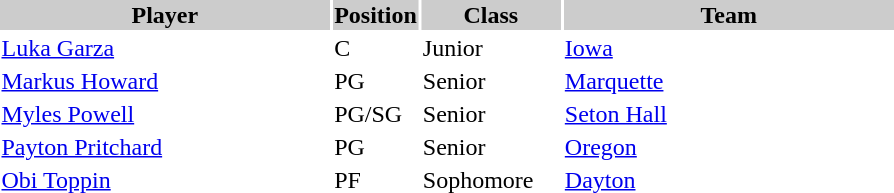<table style="width:600px" "border:'1' 'solid' 'gray'">
<tr>
<th style="background:#ccc; width:40%;">Player</th>
<th style="background:#ccc; width:4%;">Position</th>
<th style="background:#ccc; width:16%;">Class</th>
<th style="background:#ccc; width:40%;">Team</th>
</tr>
<tr>
<td><a href='#'>Luka Garza</a></td>
<td>C</td>
<td>Junior</td>
<td><a href='#'>Iowa</a></td>
</tr>
<tr>
<td><a href='#'>Markus Howard</a></td>
<td>PG</td>
<td>Senior</td>
<td><a href='#'>Marquette</a></td>
</tr>
<tr>
<td><a href='#'>Myles Powell</a></td>
<td>PG/SG</td>
<td>Senior</td>
<td><a href='#'>Seton Hall</a></td>
</tr>
<tr>
<td><a href='#'>Payton Pritchard</a></td>
<td>PG</td>
<td>Senior</td>
<td><a href='#'>Oregon</a></td>
</tr>
<tr>
<td><a href='#'>Obi Toppin</a></td>
<td>PF</td>
<td>Sophomore</td>
<td><a href='#'>Dayton</a></td>
</tr>
</table>
